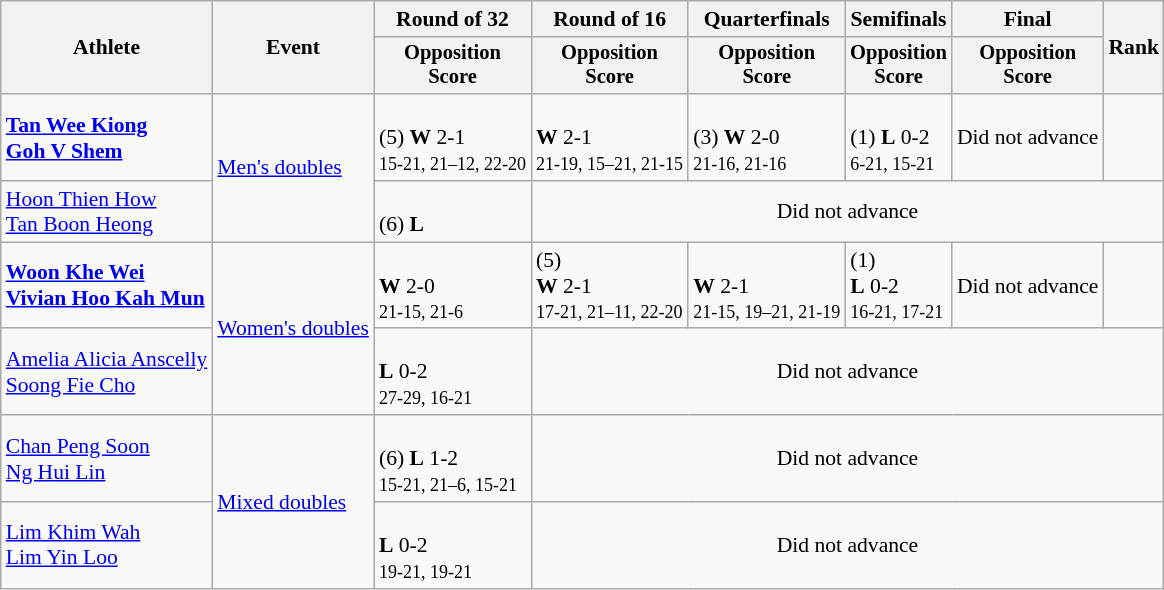<table class=wikitable style="font-size:90%">
<tr>
<th rowspan=2>Athlete</th>
<th rowspan=2>Event</th>
<th>Round of 32</th>
<th>Round of 16</th>
<th>Quarterfinals</th>
<th>Semifinals</th>
<th>Final</th>
<th rowspan=2>Rank</th>
</tr>
<tr style="font-size:95%">
<th>Opposition<br>Score</th>
<th>Opposition<br>Score</th>
<th>Opposition<br>Score</th>
<th>Opposition<br>Score</th>
<th>Opposition<br>Score</th>
</tr>
<tr align=center>
<td align=left><strong><a href='#'>Tan Wee Kiong</a><br><a href='#'>Goh V Shem</a></strong></td>
<td align=left rowspan=2><a href='#'>Men's doubles</a></td>
<td align=left><br> (5) <strong>W</strong> 2-1<br><small>15-21, 21–12, 22-20</small></td>
<td align=left><br> <strong>W</strong> 2-1<br><small>21-19, 15–21, 21-15</small></td>
<td align=left><br> (3)  <strong>W</strong> 2-0<br><small>21-16, 21-16</small></td>
<td align=left><br> (1) <strong>L</strong> 0-2 <br><small>6-21, 15-21</small></td>
<td>Did not advance</td>
<td></td>
</tr>
<tr align=center>
<td align=left><a href='#'>Hoon Thien How</a><br><a href='#'>Tan Boon Heong</a></td>
<td align=left><br> (6) <strong>L</strong> </td>
<td colspan=5 align=center>Did not advance</td>
</tr>
<tr align=center>
<td align=left><strong><a href='#'>Woon Khe Wei</a><br><a href='#'>Vivian Hoo Kah Mun</a></strong></td>
<td align=left rowspan=2><a href='#'>Women's doubles</a></td>
<td align=left><br> <strong>W</strong> 2-0<br><small>21-15, 21-6</small></td>
<td align=left> (5) <br> <strong>W</strong> 2-1<br><small>17-21, 21–11, 22-20</small></td>
<td align=left><br> <strong>W</strong> 2-1<br><small>21-15, 19–21, 21-19</small></td>
<td align=left> (1) <br> <strong>L</strong> 0-2<br><small>16-21, 17-21</small></td>
<td>Did not advance</td>
<td></td>
</tr>
<tr align=center>
<td align=left><a href='#'>Amelia Alicia Anscelly</a><br><a href='#'>Soong Fie Cho</a></td>
<td align=left><br> <strong>L</strong> 0-2<br><small>27-29, 16-21</small></td>
<td colspan=5 align=center>Did not advance</td>
</tr>
<tr align=center>
<td align=left><a href='#'>Chan Peng Soon</a><br><a href='#'>Ng Hui Lin</a></td>
<td align=left rowspan=2><a href='#'>Mixed doubles</a></td>
<td align=left><br> (6) <strong>L</strong> 1-2<br><small>15-21, 21–6, 15-21</small></td>
<td colspan=5 align=center>Did not advance</td>
</tr>
<tr align=center>
<td align=left><a href='#'>Lim Khim Wah</a><br><a href='#'>Lim Yin Loo</a></td>
<td align=left><br> <strong>L</strong> 0-2<br><small>19-21, 19-21</small></td>
<td colspan=5 align=center>Did not advance</td>
</tr>
</table>
